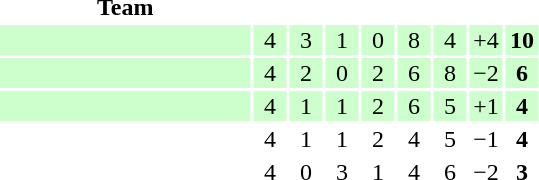<table "wikitable" style="text-align: center">
<tr>
<th width=165>Team</th>
<th width=20></th>
<th width=20></th>
<th width=20></th>
<th width=20></th>
<th width=20></th>
<th width=20></th>
<th width=20></th>
<th width=20></th>
</tr>
<tr bgcolor="#CCFFCC">
<td align=left></td>
<td>4</td>
<td>3</td>
<td>1</td>
<td>0</td>
<td>8</td>
<td>4</td>
<td>+4</td>
<td><strong>10</strong></td>
</tr>
<tr bgcolor="#CCFFCC">
<td align=left></td>
<td>4</td>
<td>2</td>
<td>0</td>
<td>2</td>
<td>6</td>
<td>8</td>
<td>−2</td>
<td><strong>6</strong></td>
</tr>
<tr bgcolor="#CCFFCC">
<td align=left></td>
<td>4</td>
<td>1</td>
<td>1</td>
<td>2</td>
<td>6</td>
<td>5</td>
<td>+1</td>
<td><strong>4</strong></td>
</tr>
<tr>
<td align=left></td>
<td>4</td>
<td>1</td>
<td>1</td>
<td>2</td>
<td>4</td>
<td>5</td>
<td>−1</td>
<td><strong>4</strong></td>
</tr>
<tr>
<td align=left></td>
<td>4</td>
<td>0</td>
<td>3</td>
<td>1</td>
<td>4</td>
<td>6</td>
<td>−2</td>
<td><strong>3</strong></td>
</tr>
</table>
